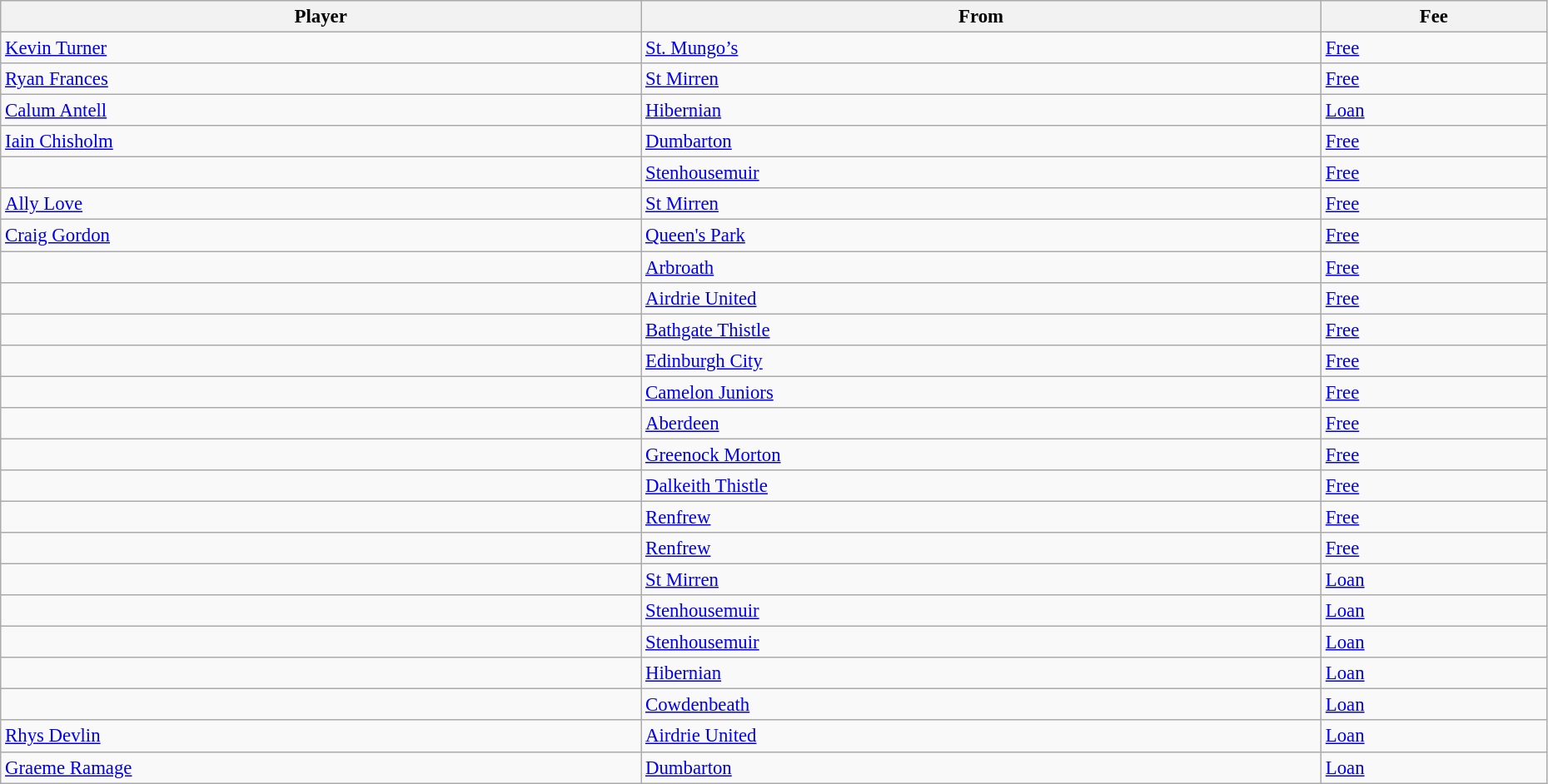<table class="wikitable" style="text-align:center; font-size:95%;width:98%; text-align:left">
<tr>
<th>Player</th>
<th>From</th>
<th>Fee</th>
</tr>
<tr>
<td> <a href='#'>Kevin Turner</a></td>
<td> <a href='#'>St. Mungo’s</a></td>
<td><a href='#'>Free</a></td>
</tr>
<tr>
<td> <a href='#'>Ryan Frances</a></td>
<td> <a href='#'>St Mirren</a></td>
<td><a href='#'>Free</a></td>
</tr>
<tr>
<td> <a href='#'>Calum Antell</a></td>
<td> <a href='#'>Hibernian</a></td>
<td><a href='#'>Loan</a></td>
</tr>
<tr>
<td> <a href='#'>Iain Chisholm</a></td>
<td> <a href='#'>Dumbarton</a></td>
<td><a href='#'>Free</a></td>
</tr>
<tr>
<td> </td>
<td> <a href='#'>Stenhousemuir</a></td>
<td><a href='#'>Free</a></td>
</tr>
<tr>
<td> <a href='#'>Ally Love</a></td>
<td> <a href='#'>St Mirren</a></td>
<td><a href='#'>Free</a></td>
</tr>
<tr>
<td> <a href='#'>Craig Gordon</a></td>
<td> <a href='#'>Queen's Park</a></td>
<td><a href='#'>Free</a></td>
</tr>
<tr>
<td> </td>
<td> <a href='#'>Arbroath</a></td>
<td><a href='#'>Free</a></td>
</tr>
<tr>
<td> </td>
<td> <a href='#'>Airdrie United</a></td>
<td><a href='#'>Free</a></td>
</tr>
<tr>
<td> </td>
<td> <a href='#'>Bathgate Thistle</a></td>
<td><a href='#'>Free</a></td>
</tr>
<tr>
<td> </td>
<td> <a href='#'>Edinburgh City</a></td>
<td><a href='#'>Free</a></td>
</tr>
<tr>
<td> </td>
<td> <a href='#'>Camelon Juniors</a></td>
<td><a href='#'>Free</a></td>
</tr>
<tr>
<td> </td>
<td> <a href='#'>Aberdeen</a></td>
<td><a href='#'>Free</a></td>
</tr>
<tr>
<td> </td>
<td> <a href='#'>Greenock Morton</a></td>
<td><a href='#'>Free</a></td>
</tr>
<tr>
<td> </td>
<td> <a href='#'>Dalkeith Thistle</a></td>
<td><a href='#'>Free</a></td>
</tr>
<tr>
<td> </td>
<td> <a href='#'>Renfrew</a></td>
<td><a href='#'>Free</a></td>
</tr>
<tr>
<td> </td>
<td> <a href='#'>Renfrew</a></td>
<td><a href='#'>Free</a></td>
</tr>
<tr>
<td> </td>
<td> <a href='#'>St Mirren</a></td>
<td><a href='#'>Loan</a></td>
</tr>
<tr>
<td> </td>
<td> <a href='#'>Stenhousemuir</a></td>
<td><a href='#'>Loan</a></td>
</tr>
<tr>
<td> </td>
<td> <a href='#'>Stenhousemuir</a></td>
<td><a href='#'>Loan</a></td>
</tr>
<tr>
<td> </td>
<td> <a href='#'>Hibernian</a></td>
<td><a href='#'>Loan</a></td>
</tr>
<tr>
<td> </td>
<td> <a href='#'>Cowdenbeath</a></td>
<td><a href='#'>Loan</a></td>
</tr>
<tr>
<td> <a href='#'>Rhys Devlin</a></td>
<td> <a href='#'>Airdrie United</a></td>
<td><a href='#'>Loan</a></td>
</tr>
<tr>
<td> <a href='#'>Graeme Ramage</a></td>
<td> <a href='#'>Dumbarton</a></td>
<td><a href='#'>Loan</a></td>
</tr>
</table>
